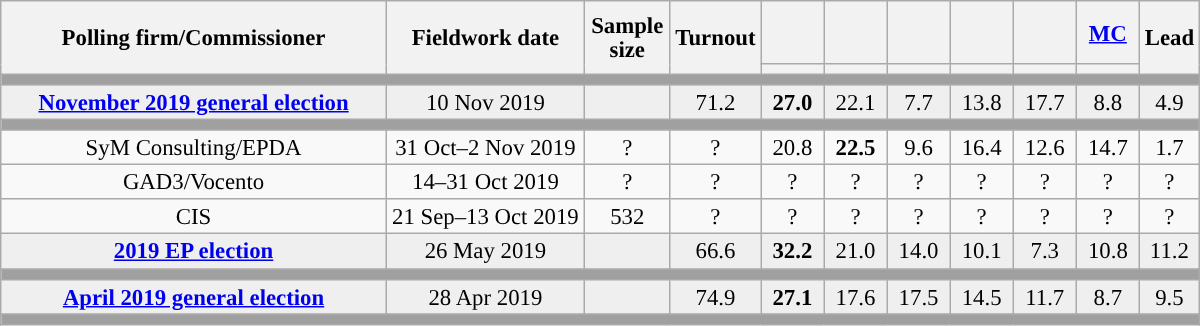<table class="wikitable collapsible collapsed" style="text-align:center; font-size:95%; line-height:16px;">
<tr style="height:42px;">
<th style="width:250px;" rowspan="2">Polling firm/Commissioner</th>
<th style="width:125px;" rowspan="2">Fieldwork date</th>
<th style="width:50px;" rowspan="2">Sample size</th>
<th style="width:45px;" rowspan="2">Turnout</th>
<th style="width:35px;"></th>
<th style="width:35px;"></th>
<th style="width:35px;"></th>
<th style="width:35px;"></th>
<th style="width:35px;"></th>
<th style="width:35px;"><a href='#'>MC</a></th>
<th style="width:30px;" rowspan="2">Lead</th>
</tr>
<tr>
<th style="color:inherit;background:"></th>
<th style="color:inherit;background:"></th>
<th style="color:inherit;background:"></th>
<th style="color:inherit;background:"></th>
<th style="color:inherit;background:"></th>
<th style="color:inherit;background:"></th>
</tr>
<tr>
<td colspan="11" style="background:#A0A0A0"></td>
</tr>
<tr style="background:#EFEFEF;">
<td><strong><a href='#'>November 2019 general election</a></strong></td>
<td>10 Nov 2019</td>
<td></td>
<td>71.2</td>
<td><strong>27.0</strong><br></td>
<td>22.1<br></td>
<td>7.7<br></td>
<td>13.8<br></td>
<td>17.7<br></td>
<td>8.8<br></td>
<td style="background:">4.9</td>
</tr>
<tr>
<td colspan="11" style="background:#A0A0A0"></td>
</tr>
<tr>
<td>SyM Consulting/EPDA</td>
<td>31 Oct–2 Nov 2019</td>
<td>?</td>
<td>?</td>
<td>20.8<br></td>
<td><strong>22.5</strong><br></td>
<td>9.6<br></td>
<td>16.4<br></td>
<td>12.6<br></td>
<td>14.7<br></td>
<td style="background:">1.7</td>
</tr>
<tr>
<td>GAD3/Vocento</td>
<td>14–31 Oct 2019</td>
<td>?</td>
<td>?</td>
<td>?<br></td>
<td>?<br></td>
<td>?<br></td>
<td>?<br></td>
<td>?<br></td>
<td>?<br></td>
<td style="background:">?</td>
</tr>
<tr>
<td>CIS</td>
<td>21 Sep–13 Oct 2019</td>
<td>532</td>
<td>?</td>
<td>?<br></td>
<td>?<br></td>
<td>?<br></td>
<td>?<br></td>
<td>?<br></td>
<td>?<br></td>
<td style="background:">?</td>
</tr>
<tr style="background:#EFEFEF;">
<td><strong><a href='#'>2019 EP election</a></strong></td>
<td>26 May 2019</td>
<td></td>
<td>66.6</td>
<td><strong>32.2</strong><br></td>
<td>21.0<br></td>
<td>14.0<br></td>
<td>10.1<br></td>
<td>7.3<br></td>
<td>10.8<br></td>
<td style="background:">11.2</td>
</tr>
<tr>
<td colspan="11" style="background:#A0A0A0"></td>
</tr>
<tr style="background:#EFEFEF;">
<td><strong><a href='#'>April 2019 general election</a></strong></td>
<td>28 Apr 2019</td>
<td></td>
<td>74.9</td>
<td><strong>27.1</strong><br></td>
<td>17.6<br></td>
<td>17.5<br></td>
<td>14.5<br></td>
<td>11.7<br></td>
<td>8.7<br></td>
<td style="background:">9.5</td>
</tr>
<tr>
<td colspan="11" style="background:#A0A0A0"></td>
</tr>
</table>
